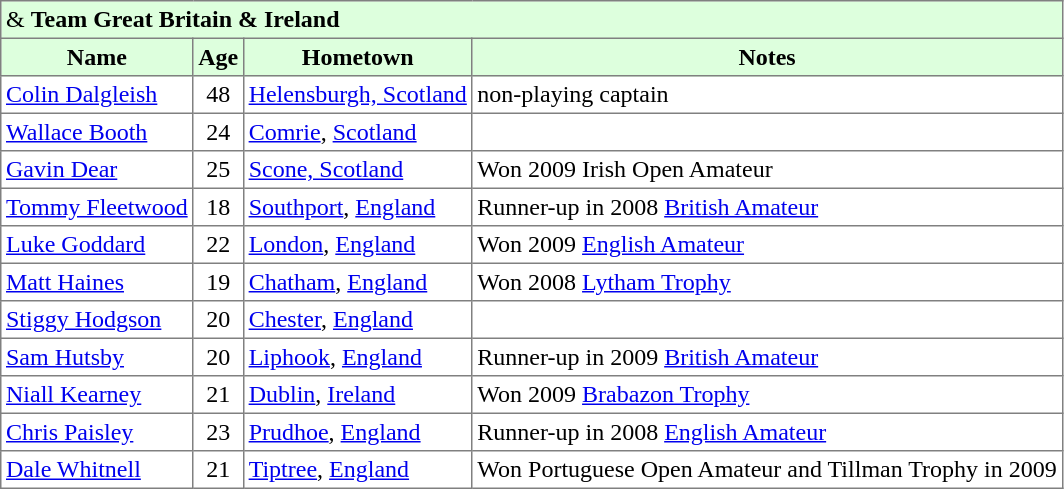<table border="1" cellpadding="3" style="border-collapse: collapse;">
<tr style="background:#ddffdd;">
<td colspan=5> &  <strong>Team Great Britain & Ireland</strong></td>
</tr>
<tr style="background:#ddffdd;">
<th>Name</th>
<th>Age</th>
<th>Hometown</th>
<th>Notes</th>
</tr>
<tr>
<td> <a href='#'>Colin Dalgleish</a></td>
<td align="center">48</td>
<td><a href='#'>Helensburgh, Scotland</a></td>
<td>non-playing captain</td>
</tr>
<tr>
<td> <a href='#'>Wallace Booth</a></td>
<td align="center">24</td>
<td><a href='#'>Comrie</a>, <a href='#'>Scotland</a></td>
<td></td>
</tr>
<tr>
<td> <a href='#'>Gavin Dear</a></td>
<td align="center">25</td>
<td><a href='#'>Scone, Scotland</a></td>
<td>Won 2009 Irish Open Amateur</td>
</tr>
<tr>
<td> <a href='#'>Tommy Fleetwood</a></td>
<td align="center">18</td>
<td><a href='#'>Southport</a>, <a href='#'>England</a></td>
<td>Runner-up in 2008 <a href='#'>British Amateur</a></td>
</tr>
<tr>
<td> <a href='#'>Luke Goddard</a></td>
<td align="center">22</td>
<td><a href='#'>London</a>, <a href='#'>England</a></td>
<td>Won 2009 <a href='#'>English Amateur</a></td>
</tr>
<tr>
<td> <a href='#'>Matt Haines</a></td>
<td align="center">19</td>
<td><a href='#'>Chatham</a>, <a href='#'>England</a></td>
<td>Won 2008 <a href='#'>Lytham Trophy</a></td>
</tr>
<tr>
<td> <a href='#'>Stiggy Hodgson</a></td>
<td align="center">20</td>
<td><a href='#'>Chester</a>, <a href='#'>England</a></td>
<td></td>
</tr>
<tr>
<td> <a href='#'>Sam Hutsby</a></td>
<td align="center">20</td>
<td><a href='#'>Liphook</a>, <a href='#'>England</a></td>
<td>Runner-up in 2009 <a href='#'>British Amateur</a></td>
</tr>
<tr>
<td> <a href='#'>Niall Kearney</a></td>
<td align="center">21</td>
<td><a href='#'>Dublin</a>, <a href='#'>Ireland</a></td>
<td>Won 2009 <a href='#'>Brabazon Trophy</a></td>
</tr>
<tr>
<td> <a href='#'>Chris Paisley</a></td>
<td align="center">23</td>
<td><a href='#'>Prudhoe</a>, <a href='#'>England</a></td>
<td>Runner-up in 2008 <a href='#'>English Amateur</a></td>
</tr>
<tr>
<td> <a href='#'>Dale Whitnell</a></td>
<td align="center">21</td>
<td><a href='#'>Tiptree</a>, <a href='#'>England</a></td>
<td>Won Portuguese Open Amateur and Tillman Trophy in 2009</td>
</tr>
</table>
